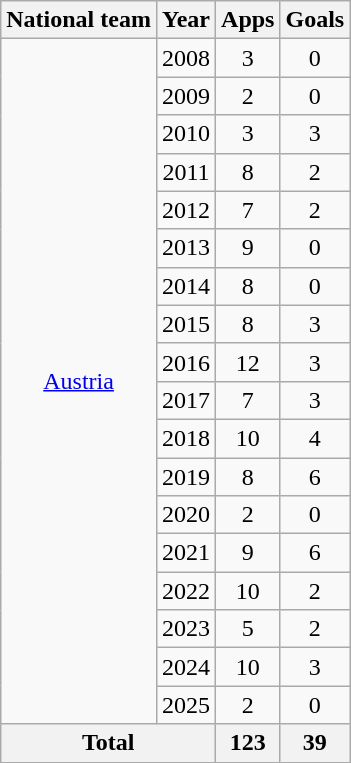<table class="wikitable" style="text-align: center;">
<tr>
<th>National team</th>
<th>Year</th>
<th>Apps</th>
<th>Goals</th>
</tr>
<tr>
<td rowspan="18"><a href='#'>Austria</a></td>
<td>2008</td>
<td>3</td>
<td>0</td>
</tr>
<tr>
<td>2009</td>
<td>2</td>
<td>0</td>
</tr>
<tr>
<td>2010</td>
<td>3</td>
<td>3</td>
</tr>
<tr>
<td>2011</td>
<td>8</td>
<td>2</td>
</tr>
<tr>
<td>2012</td>
<td>7</td>
<td>2</td>
</tr>
<tr>
<td>2013</td>
<td>9</td>
<td>0</td>
</tr>
<tr>
<td>2014</td>
<td>8</td>
<td>0</td>
</tr>
<tr>
<td>2015</td>
<td>8</td>
<td>3</td>
</tr>
<tr>
<td>2016</td>
<td>12</td>
<td>3</td>
</tr>
<tr>
<td>2017</td>
<td>7</td>
<td>3</td>
</tr>
<tr>
<td>2018</td>
<td>10</td>
<td>4</td>
</tr>
<tr>
<td>2019</td>
<td>8</td>
<td>6</td>
</tr>
<tr>
<td>2020</td>
<td>2</td>
<td>0</td>
</tr>
<tr>
<td>2021</td>
<td>9</td>
<td>6</td>
</tr>
<tr>
<td>2022</td>
<td>10</td>
<td>2</td>
</tr>
<tr>
<td>2023</td>
<td>5</td>
<td>2</td>
</tr>
<tr>
<td>2024</td>
<td>10</td>
<td>3</td>
</tr>
<tr>
<td>2025</td>
<td>2</td>
<td>0</td>
</tr>
<tr>
<th colspan="2">Total</th>
<th>123</th>
<th>39</th>
</tr>
</table>
